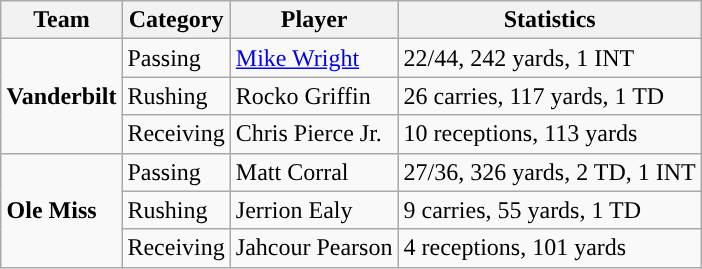<table class="wikitable" style="float: right;">
<tr>
<th>Team</th>
<th>Category</th>
<th>Player</th>
<th>Statistics</th>
</tr>
<tr>
<td rowspan=3><strong>Vanderbilt</strong></td>
<td>Passing</td>
<td><a href='#'>Mike Wright</a></td>
<td>22/44, 242 yards, 1 INT</td>
</tr>
<tr>
<td>Rushing</td>
<td>Rocko Griffin</td>
<td>26 carries, 117 yards, 1 TD</td>
</tr>
<tr>
<td>Receiving</td>
<td>Chris Pierce Jr.</td>
<td>10 receptions, 113 yards</td>
</tr>
<tr>
<td rowspan=3><strong>Ole Miss</strong></td>
<td>Passing</td>
<td>Matt Corral</td>
<td>27/36, 326 yards, 2 TD, 1 INT</td>
</tr>
<tr>
<td>Rushing</td>
<td>Jerrion Ealy</td>
<td>9 carries, 55 yards, 1 TD</td>
</tr>
<tr>
<td>Receiving</td>
<td>Jahcour Pearson</td>
<td>4 receptions, 101 yards</td>
</tr>
</table>
